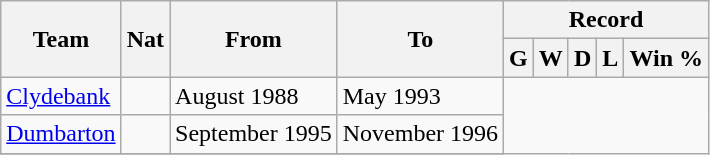<table class="wikitable" style="text-align: center">
<tr>
<th rowspan="2">Team</th>
<th rowspan="2">Nat</th>
<th rowspan="2">From</th>
<th rowspan="2">To</th>
<th colspan="5">Record</th>
</tr>
<tr>
<th>G</th>
<th>W</th>
<th>D</th>
<th>L</th>
<th>Win %</th>
</tr>
<tr>
<td align=left><a href='#'>Clydebank</a></td>
<td></td>
<td align=left>August 1988</td>
<td align=left>May 1993<br></td>
</tr>
<tr>
<td align=left><a href='#'>Dumbarton</a></td>
<td></td>
<td align=left>September 1995</td>
<td align=left>November 1996<br></td>
</tr>
<tr>
</tr>
</table>
